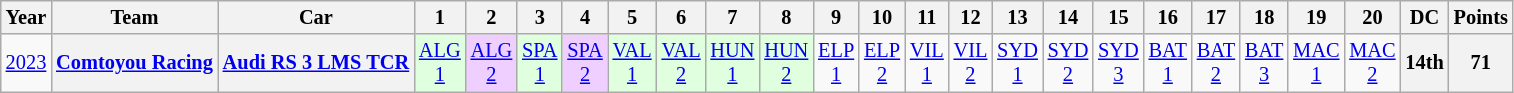<table class="wikitable" style="text-align:center; font-size:85%">
<tr>
<th>Year</th>
<th>Team</th>
<th>Car</th>
<th>1</th>
<th>2</th>
<th>3</th>
<th>4</th>
<th>5</th>
<th>6</th>
<th>7</th>
<th>8</th>
<th>9</th>
<th>10</th>
<th>11</th>
<th>12</th>
<th>13</th>
<th>14</th>
<th>15</th>
<th>16</th>
<th>17</th>
<th>18</th>
<th>19</th>
<th>20</th>
<th>DC</th>
<th>Points</th>
</tr>
<tr>
<td><a href='#'>2023</a></td>
<th><a href='#'>Comtoyou Racing</a></th>
<th nowrap><a href='#'>Audi RS 3 LMS TCR</a></th>
<td style="background:#DFFFDF;"><a href='#'>ALG<br>1</a><br></td>
<td style="background:#EFCFFF;"><a href='#'>ALG<br>2</a><br></td>
<td style="background:#DFFFDF;"><a href='#'>SPA<br>1</a><br></td>
<td style="background:#EFCFFF;"><a href='#'>SPA<br>2</a><br></td>
<td style="background:#DFFFDF;"><a href='#'>VAL<br>1</a><br></td>
<td style="background:#DFFFDF;"><a href='#'>VAL<br>2</a><br></td>
<td style="background:#DFFFDF;"><a href='#'>HUN<br>1</a><br></td>
<td style="background:#DFFFDF;"><a href='#'>HUN<br>2</a><br></td>
<td><a href='#'>ELP<br>1</a></td>
<td><a href='#'>ELP<br>2</a></td>
<td><a href='#'>VIL<br>1</a></td>
<td><a href='#'>VIL<br>2</a></td>
<td><a href='#'>SYD<br>1</a></td>
<td><a href='#'>SYD<br>2</a></td>
<td><a href='#'>SYD<br>3</a></td>
<td><a href='#'>BAT<br>1</a></td>
<td><a href='#'>BAT<br>2</a></td>
<td><a href='#'>BAT<br>3</a></td>
<td><a href='#'>MAC<br>1</a></td>
<td><a href='#'>MAC<br>2</a></td>
<th>14th</th>
<th>71</th>
</tr>
</table>
